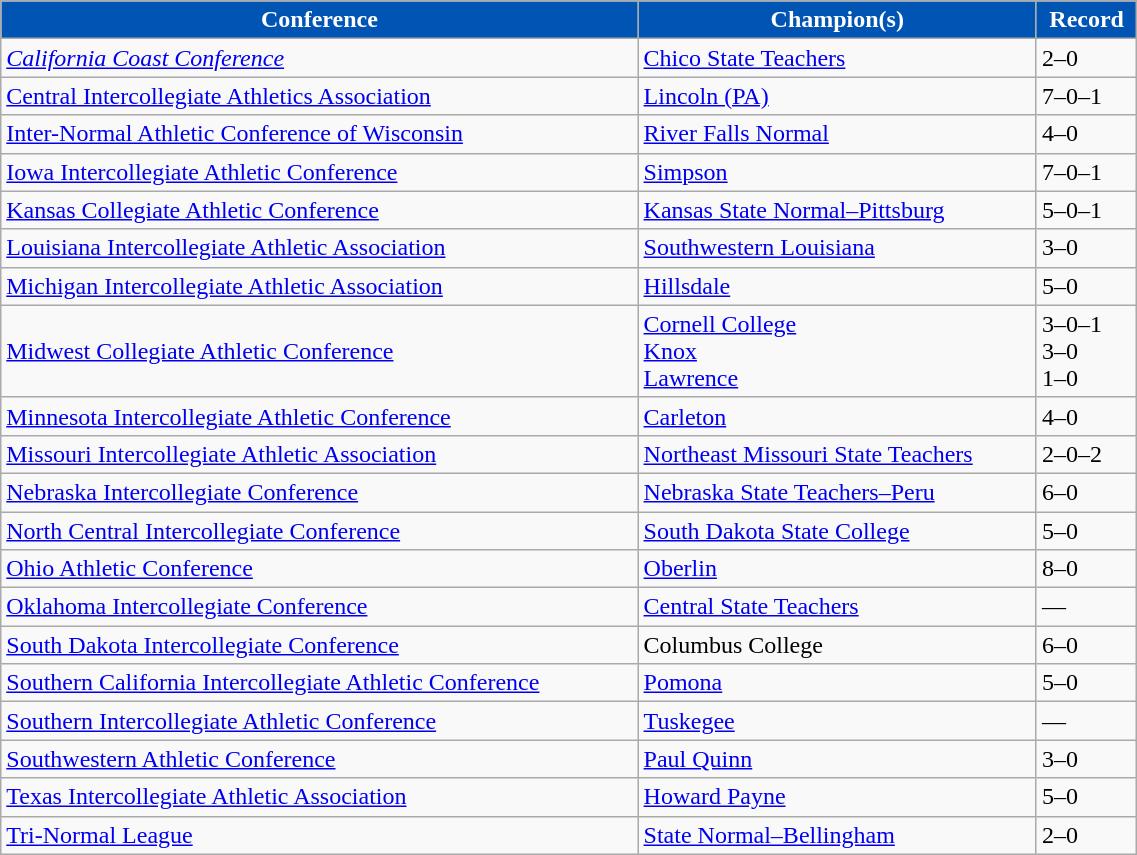<table class="wikitable" width="60%">
<tr>
<th style="background:#0054B3; color:#FFFFFF;">Conference</th>
<th style="background:#0054B3; color:#FFFFFF;">Champion(s)</th>
<th style="background:#0054B3; color:#FFFFFF;">Record</th>
</tr>
<tr align="left">
<td><em><a href='#'>California Coast Conference</a></em></td>
<td><a href='#'>Chico State Teachers</a></td>
<td>2–0</td>
</tr>
<tr align="left">
<td><a href='#'>Central Intercollegiate Athletics Association</a></td>
<td><a href='#'>Lincoln (PA)</a></td>
<td>7–0–1</td>
</tr>
<tr align="left">
<td><a href='#'>Inter-Normal Athletic Conference of Wisconsin</a></td>
<td><a href='#'>River Falls Normal</a></td>
<td>4–0</td>
</tr>
<tr align="left">
<td><a href='#'>Iowa Intercollegiate Athletic Conference</a></td>
<td><a href='#'>Simpson</a></td>
<td>7–0–1</td>
</tr>
<tr align="left">
<td><a href='#'>Kansas Collegiate Athletic Conference</a></td>
<td><a href='#'>Kansas State Normal–Pittsburg</a></td>
<td>5–0–1</td>
</tr>
<tr align="left">
<td><a href='#'>Louisiana Intercollegiate Athletic Association</a></td>
<td><a href='#'>Southwestern Louisiana</a></td>
<td>3–0</td>
</tr>
<tr align="left">
<td><a href='#'>Michigan Intercollegiate Athletic Association</a></td>
<td><a href='#'>Hillsdale</a></td>
<td>5–0</td>
</tr>
<tr align="left">
<td><a href='#'>Midwest Collegiate Athletic Conference</a></td>
<td><a href='#'>Cornell College</a><br><a href='#'>Knox</a><br><a href='#'>Lawrence</a></td>
<td>3–0–1<br>3–0<br>1–0</td>
</tr>
<tr align="left">
<td><a href='#'>Minnesota Intercollegiate Athletic Conference</a></td>
<td><a href='#'>Carleton</a></td>
<td>4–0</td>
</tr>
<tr align="left">
<td><a href='#'>Missouri Intercollegiate Athletic Association</a></td>
<td><a href='#'>Northeast Missouri State Teachers</a></td>
<td>2–0–2</td>
</tr>
<tr align="left">
<td><a href='#'>Nebraska Intercollegiate Conference</a></td>
<td><a href='#'>Nebraska State Teachers–Peru</a></td>
<td>6–0</td>
</tr>
<tr align="left">
<td><a href='#'>North Central Intercollegiate Conference</a></td>
<td><a href='#'>South Dakota State College</a></td>
<td>5–0</td>
</tr>
<tr align="left">
<td><a href='#'>Ohio Athletic Conference</a></td>
<td><a href='#'>Oberlin</a></td>
<td>8–0</td>
</tr>
<tr align="left">
<td><a href='#'>Oklahoma Intercollegiate Conference</a></td>
<td><a href='#'>Central State Teachers</a></td>
<td>—</td>
</tr>
<tr align="left">
<td><a href='#'>South Dakota Intercollegiate Conference</a></td>
<td>Columbus College</td>
<td>6–0</td>
</tr>
<tr align="left">
<td><a href='#'>Southern California Intercollegiate Athletic Conference</a></td>
<td><a href='#'>Pomona</a></td>
<td>5–0</td>
</tr>
<tr align="left">
<td><a href='#'>Southern Intercollegiate Athletic Conference</a></td>
<td><a href='#'>Tuskegee</a></td>
<td>—</td>
</tr>
<tr align="left">
<td><a href='#'>Southwestern Athletic Conference</a></td>
<td><a href='#'>Paul Quinn</a></td>
<td>3–0</td>
</tr>
<tr align="left">
<td><a href='#'>Texas Intercollegiate Athletic Association</a></td>
<td><a href='#'>Howard Payne</a></td>
<td>5–0</td>
</tr>
<tr align="left">
<td><a href='#'>Tri-Normal League</a></td>
<td><a href='#'>State Normal–Bellingham</a></td>
<td>2–0</td>
</tr>
</table>
